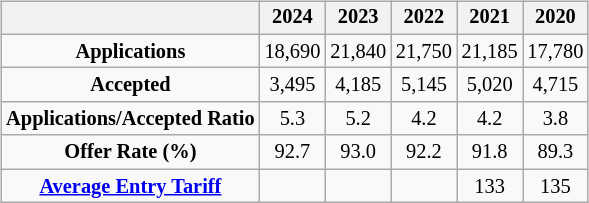<table class="floatright">
<tr>
<td><br><table class="wikitable" style="font-size:85%; text-align:center; margin-bottom: 5px">
<tr>
<th></th>
<th>2024</th>
<th>2023</th>
<th>2022</th>
<th>2021</th>
<th>2020</th>
</tr>
<tr>
<td><strong>Applications</strong></td>
<td>18,690</td>
<td>21,840</td>
<td>21,750</td>
<td>21,185</td>
<td>17,780</td>
</tr>
<tr>
<td><strong>Accepted</strong></td>
<td>3,495</td>
<td>4,185</td>
<td>5,145</td>
<td>5,020</td>
<td>4,715</td>
</tr>
<tr>
<td><strong>Applications/Accepted Ratio</strong></td>
<td>5.3</td>
<td>5.2</td>
<td>4.2</td>
<td>4.2</td>
<td>3.8</td>
</tr>
<tr>
<td><strong>Offer Rate (%)</strong></td>
<td>92.7</td>
<td>93.0</td>
<td>92.2</td>
<td>91.8</td>
<td>89.3</td>
</tr>
<tr>
<td><strong><a href='#'>Average Entry Tariff</a></strong></td>
<td></td>
<td></td>
<td></td>
<td>133</td>
<td>135</td>
</tr>
</table>
<table style="font-size:80%;float:left">
<tr>
<td></td>
</tr>
</table>
</td>
</tr>
</table>
